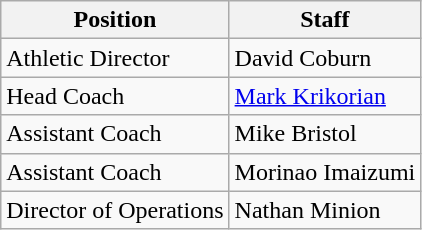<table class="wikitable">
<tr>
<th>Position</th>
<th>Staff</th>
</tr>
<tr>
<td>Athletic Director</td>
<td>David Coburn</td>
</tr>
<tr>
<td>Head Coach</td>
<td><a href='#'>Mark Krikorian</a></td>
</tr>
<tr>
<td>Assistant Coach</td>
<td>Mike Bristol</td>
</tr>
<tr>
<td>Assistant Coach</td>
<td>Morinao Imaizumi</td>
</tr>
<tr>
<td>Director of Operations</td>
<td>Nathan Minion</td>
</tr>
</table>
